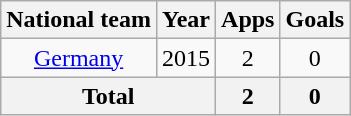<table class="wikitable" style="text-align:center">
<tr>
<th>National team</th>
<th>Year</th>
<th>Apps</th>
<th>Goals</th>
</tr>
<tr>
<td><a href='#'>Germany</a></td>
<td>2015</td>
<td>2</td>
<td>0</td>
</tr>
<tr>
<th colspan="2">Total</th>
<th>2</th>
<th>0</th>
</tr>
</table>
